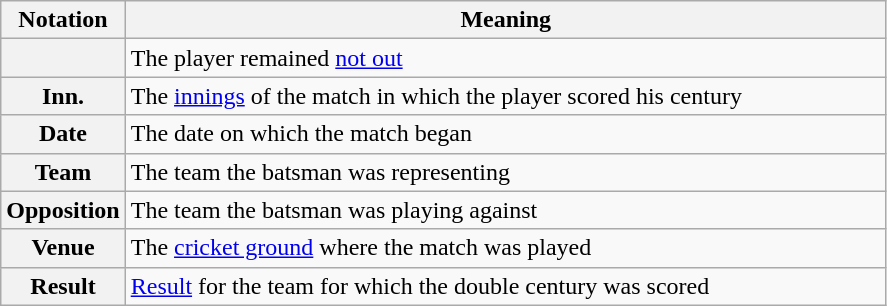<table class="wikitable plainrowheaders" border="1">
<tr>
<th scope="col" style="width:75px">Notation</th>
<th scope="col" style="width:500px">Meaning</th>
</tr>
<tr>
<th scope="row"></th>
<td>The player remained <a href='#'>not out</a></td>
</tr>
<tr>
<th scope="row">Inn.</th>
<td>The <a href='#'>innings</a> of the match in which the player scored his century</td>
</tr>
<tr>
<th scope="row">Date</th>
<td>The date on which the match began</td>
</tr>
<tr>
<th scope="row">Team</th>
<td>The team the batsman was representing</td>
</tr>
<tr>
<th scope="row">Opposition</th>
<td>The team the batsman was playing against</td>
</tr>
<tr>
<th scope="row">Venue</th>
<td>The <a href='#'>cricket ground</a> where the match was played</td>
</tr>
<tr>
<th scope="row">Result</th>
<td><a href='#'>Result</a> for the team for which the double century was scored</td>
</tr>
</table>
